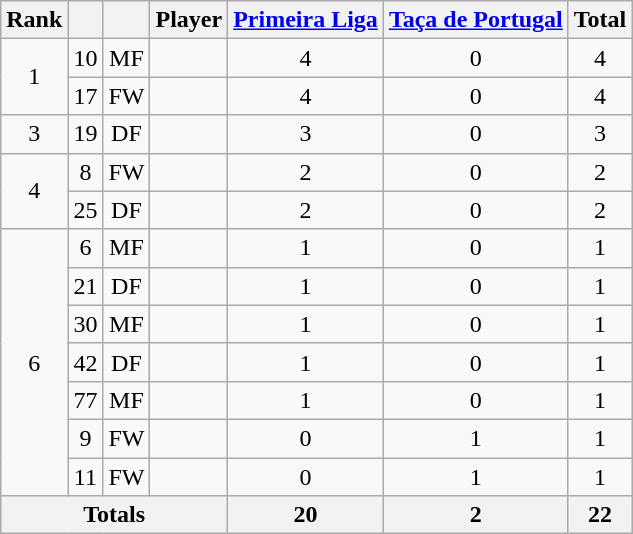<table class="wikitable sortable" style="text-align:center;">
<tr>
<th>Rank</th>
<th></th>
<th></th>
<th>Player</th>
<th><a href='#'>Primeira Liga</a></th>
<th><a href='#'>Taça de Portugal</a></th>
<th>Total</th>
</tr>
<tr>
<td rowspan=2> 1</td>
<td>10</td>
<td>MF</td>
<td align=left> </td>
<td>4</td>
<td>0</td>
<td>4</td>
</tr>
<tr>
<td>17</td>
<td>FW</td>
<td align=left> </td>
<td>4</td>
<td>0</td>
<td>4</td>
</tr>
<tr>
<td rowspan=1> 3</td>
<td>19</td>
<td>DF</td>
<td align=left> </td>
<td>3</td>
<td>0</td>
<td>3</td>
</tr>
<tr>
<td rowspan=2> 4</td>
<td>8</td>
<td>FW</td>
<td align=left> </td>
<td>2</td>
<td>0</td>
<td>2</td>
</tr>
<tr>
<td>25</td>
<td>DF</td>
<td align=left> </td>
<td>2</td>
<td>0</td>
<td>2</td>
</tr>
<tr>
<td rowspan=7> 6</td>
<td>6</td>
<td>MF</td>
<td align=left> </td>
<td>1</td>
<td>0</td>
<td>1</td>
</tr>
<tr>
<td>21</td>
<td>DF</td>
<td align=left> </td>
<td>1</td>
<td>0</td>
<td>1</td>
</tr>
<tr>
<td>30</td>
<td>MF</td>
<td align=left> </td>
<td>1</td>
<td>0</td>
<td>1</td>
</tr>
<tr>
<td>42</td>
<td>DF</td>
<td align=left> </td>
<td>1</td>
<td>0</td>
<td>1</td>
</tr>
<tr>
<td>77</td>
<td>MF</td>
<td align=left> </td>
<td>1</td>
<td>0</td>
<td>1</td>
</tr>
<tr>
<td>9</td>
<td>FW</td>
<td align=left> </td>
<td>0</td>
<td>1</td>
<td>1</td>
</tr>
<tr>
<td>11</td>
<td>FW</td>
<td align=left> </td>
<td>0</td>
<td>1</td>
<td>1</td>
</tr>
<tr>
<th class="unsortable" colspan=4>Totals</th>
<th>20</th>
<th>2</th>
<th>22</th>
</tr>
</table>
